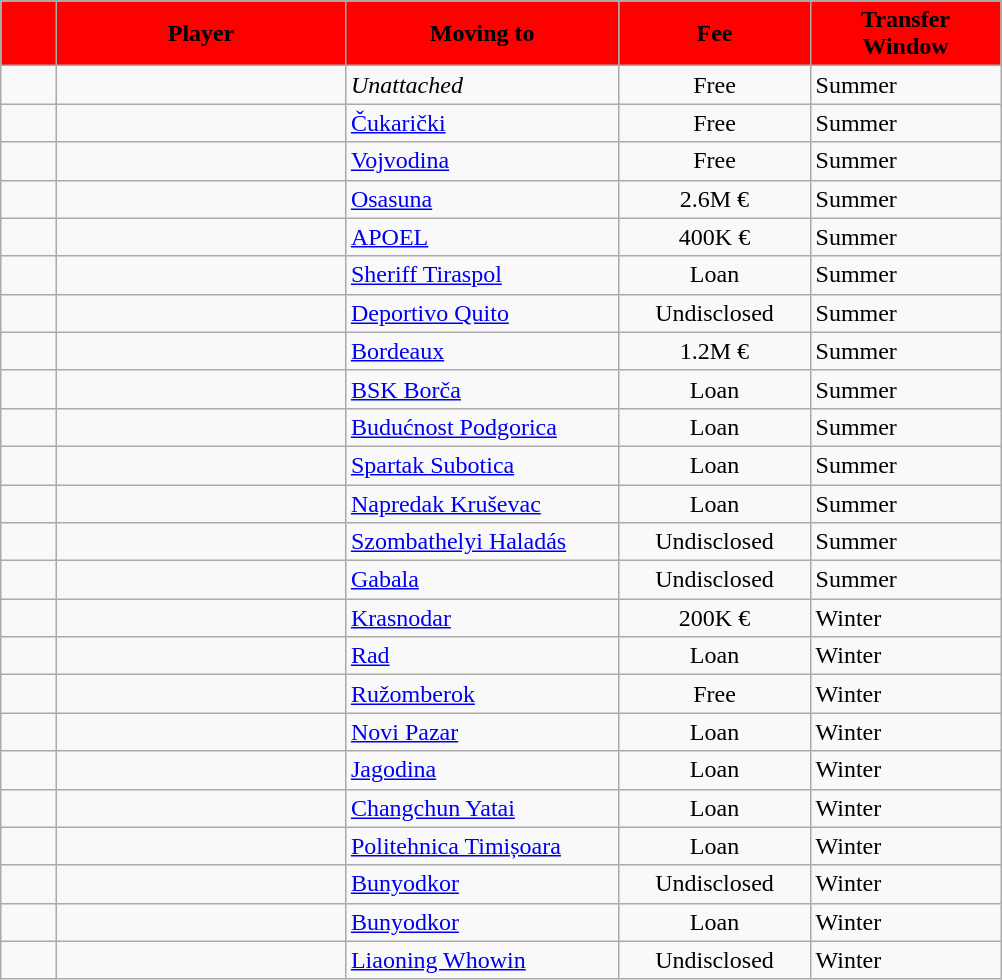<table class="wikitable sortable">
<tr>
<th style="width:30px; background:red;"></th>
<th style="width:185px; background:red;">Player</th>
<th style="width:175px; background:red;">Moving to</th>
<th class="unsortable" style="width:120px; background:red;">Fee</th>
<th class="unsortable" style="width:120px; background:red;">Transfer Window</th>
</tr>
<tr>
<td align=center></td>
<td> </td>
<td><em>Unattached</em></td>
<td align=center>Free</td>
<td>Summer</td>
</tr>
<tr>
<td align=center></td>
<td> </td>
<td> <a href='#'>Čukarički</a></td>
<td align=center>Free</td>
<td>Summer</td>
</tr>
<tr>
<td align=center></td>
<td> </td>
<td> <a href='#'>Vojvodina</a></td>
<td align=center>Free</td>
<td>Summer</td>
</tr>
<tr>
<td align=center></td>
<td> </td>
<td> <a href='#'>Osasuna</a></td>
<td align=center>2.6M €</td>
<td>Summer</td>
</tr>
<tr>
<td align=center></td>
<td> </td>
<td> <a href='#'>APOEL</a></td>
<td align=center>400K €</td>
<td>Summer</td>
</tr>
<tr>
<td align=center></td>
<td> </td>
<td> <a href='#'>Sheriff Tiraspol</a></td>
<td align=center>Loan</td>
<td>Summer</td>
</tr>
<tr>
<td align=center></td>
<td> </td>
<td> <a href='#'>Deportivo Quito</a></td>
<td align=center>Undisclosed</td>
<td>Summer</td>
</tr>
<tr>
<td align=center></td>
<td> </td>
<td> <a href='#'>Bordeaux</a></td>
<td align=center>1.2M €</td>
<td>Summer</td>
</tr>
<tr>
<td align=center></td>
<td> </td>
<td> <a href='#'>BSK Borča</a></td>
<td align=center>Loan</td>
<td>Summer</td>
</tr>
<tr>
<td align=center></td>
<td> </td>
<td> <a href='#'>Budućnost Podgorica</a></td>
<td align=center>Loan</td>
<td>Summer</td>
</tr>
<tr>
<td align=center></td>
<td> </td>
<td> <a href='#'>Spartak Subotica</a></td>
<td align=center>Loan</td>
<td>Summer</td>
</tr>
<tr>
<td align=center></td>
<td> </td>
<td> <a href='#'>Napredak Kruševac</a></td>
<td align=center>Loan</td>
<td>Summer</td>
</tr>
<tr>
<td align=center></td>
<td> </td>
<td> <a href='#'>Szombathelyi Haladás</a></td>
<td align=center>Undisclosed</td>
<td>Summer</td>
</tr>
<tr>
<td align=center></td>
<td> </td>
<td> <a href='#'>Gabala</a></td>
<td align=center>Undisclosed</td>
<td>Summer</td>
</tr>
<tr>
<td align=center></td>
<td> </td>
<td> <a href='#'>Krasnodar</a></td>
<td align=center>200K €</td>
<td>Winter</td>
</tr>
<tr>
<td align=center></td>
<td> </td>
<td> <a href='#'>Rad</a></td>
<td align=center>Loan</td>
<td>Winter</td>
</tr>
<tr>
<td align=center></td>
<td> </td>
<td> <a href='#'>Ružomberok</a></td>
<td align=center>Free</td>
<td>Winter</td>
</tr>
<tr>
<td align=center></td>
<td> </td>
<td> <a href='#'>Novi Pazar</a></td>
<td align=center>Loan</td>
<td>Winter</td>
</tr>
<tr>
<td align=center></td>
<td> </td>
<td> <a href='#'>Jagodina</a></td>
<td align=center>Loan</td>
<td>Winter</td>
</tr>
<tr>
<td align=center></td>
<td> </td>
<td> <a href='#'>Changchun Yatai</a></td>
<td align=center>Loan</td>
<td>Winter</td>
</tr>
<tr>
<td align=center></td>
<td> </td>
<td> <a href='#'>Politehnica Timișoara</a></td>
<td align=center>Loan</td>
<td>Winter</td>
</tr>
<tr>
<td align=center></td>
<td> </td>
<td> <a href='#'>Bunyodkor</a></td>
<td align=center>Undisclosed</td>
<td>Winter</td>
</tr>
<tr>
<td align=center></td>
<td> </td>
<td> <a href='#'>Bunyodkor</a></td>
<td align=center>Loan</td>
<td>Winter</td>
</tr>
<tr>
<td align=center></td>
<td> </td>
<td> <a href='#'>Liaoning Whowin</a></td>
<td align=center>Undisclosed</td>
<td>Winter</td>
</tr>
</table>
